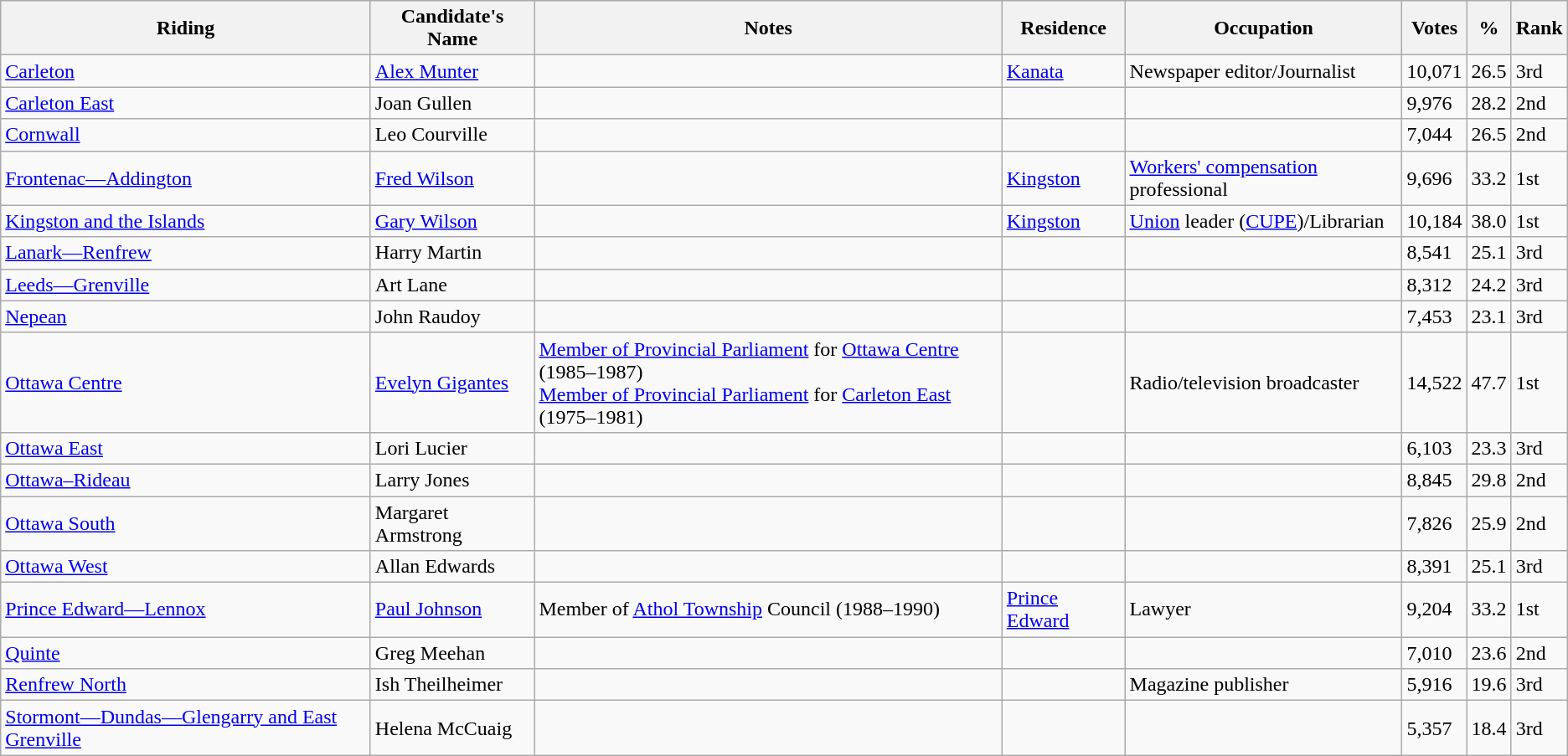<table class="wikitable sortable">
<tr>
<th>Riding<br></th>
<th>Candidate's Name</th>
<th>Notes</th>
<th>Residence</th>
<th>Occupation</th>
<th>Votes</th>
<th>%</th>
<th>Rank</th>
</tr>
<tr>
<td><a href='#'>Carleton</a></td>
<td><a href='#'>Alex Munter</a></td>
<td></td>
<td><a href='#'>Kanata</a></td>
<td>Newspaper editor/Journalist</td>
<td>10,071</td>
<td>26.5</td>
<td>3rd</td>
</tr>
<tr>
<td><a href='#'>Carleton East</a></td>
<td>Joan Gullen</td>
<td></td>
<td></td>
<td></td>
<td>9,976</td>
<td>28.2</td>
<td>2nd</td>
</tr>
<tr>
<td><a href='#'>Cornwall</a></td>
<td>Leo Courville</td>
<td></td>
<td></td>
<td></td>
<td>7,044</td>
<td>26.5</td>
<td>2nd</td>
</tr>
<tr>
<td><a href='#'>Frontenac—Addington</a></td>
<td><a href='#'>Fred Wilson</a></td>
<td></td>
<td><a href='#'>Kingston</a></td>
<td><a href='#'>Workers' compensation</a> professional</td>
<td>9,696</td>
<td>33.2</td>
<td>1st</td>
</tr>
<tr>
<td><a href='#'>Kingston and the Islands</a></td>
<td><a href='#'>Gary Wilson</a></td>
<td></td>
<td><a href='#'>Kingston</a></td>
<td><a href='#'>Union</a> leader (<a href='#'>CUPE</a>)/Librarian</td>
<td>10,184</td>
<td>38.0</td>
<td>1st</td>
</tr>
<tr>
<td><a href='#'>Lanark—Renfrew</a></td>
<td>Harry Martin</td>
<td></td>
<td></td>
<td></td>
<td>8,541</td>
<td>25.1</td>
<td>3rd</td>
</tr>
<tr>
<td><a href='#'>Leeds—Grenville</a></td>
<td>Art Lane</td>
<td></td>
<td></td>
<td></td>
<td>8,312</td>
<td>24.2</td>
<td>3rd</td>
</tr>
<tr>
<td><a href='#'>Nepean</a></td>
<td>John Raudoy</td>
<td></td>
<td></td>
<td></td>
<td>7,453</td>
<td>23.1</td>
<td>3rd</td>
</tr>
<tr>
<td><a href='#'>Ottawa Centre</a></td>
<td><a href='#'>Evelyn Gigantes</a></td>
<td><a href='#'>Member of Provincial Parliament</a> for <a href='#'>Ottawa Centre</a> (1985–1987) <br> <a href='#'>Member of Provincial Parliament</a> for <a href='#'>Carleton East</a> (1975–1981)</td>
<td></td>
<td>Radio/television broadcaster</td>
<td>14,522</td>
<td>47.7</td>
<td>1st</td>
</tr>
<tr>
<td><a href='#'>Ottawa East</a></td>
<td>Lori Lucier</td>
<td></td>
<td></td>
<td></td>
<td>6,103</td>
<td>23.3</td>
<td>3rd</td>
</tr>
<tr>
<td><a href='#'>Ottawa–Rideau</a></td>
<td>Larry Jones</td>
<td></td>
<td></td>
<td></td>
<td>8,845</td>
<td>29.8</td>
<td>2nd</td>
</tr>
<tr>
<td><a href='#'>Ottawa South</a></td>
<td>Margaret Armstrong</td>
<td></td>
<td></td>
<td></td>
<td>7,826</td>
<td>25.9</td>
<td>2nd</td>
</tr>
<tr>
<td><a href='#'>Ottawa West</a></td>
<td>Allan Edwards</td>
<td></td>
<td></td>
<td></td>
<td>8,391</td>
<td>25.1</td>
<td>3rd</td>
</tr>
<tr>
<td><a href='#'>Prince Edward—Lennox</a></td>
<td><a href='#'>Paul Johnson</a></td>
<td>Member of <a href='#'>Athol Township</a> Council (1988–1990)</td>
<td><a href='#'>Prince Edward</a></td>
<td>Lawyer</td>
<td>9,204</td>
<td>33.2</td>
<td>1st</td>
</tr>
<tr>
<td><a href='#'>Quinte</a></td>
<td>Greg Meehan</td>
<td></td>
<td></td>
<td></td>
<td>7,010</td>
<td>23.6</td>
<td>2nd</td>
</tr>
<tr>
<td><a href='#'>Renfrew North</a></td>
<td>Ish Theilheimer</td>
<td></td>
<td></td>
<td>Magazine publisher</td>
<td>5,916</td>
<td>19.6</td>
<td>3rd</td>
</tr>
<tr>
<td><a href='#'>Stormont—Dundas—Glengarry and East Grenville</a></td>
<td>Helena McCuaig</td>
<td></td>
<td></td>
<td></td>
<td>5,357</td>
<td>18.4</td>
<td>3rd</td>
</tr>
</table>
